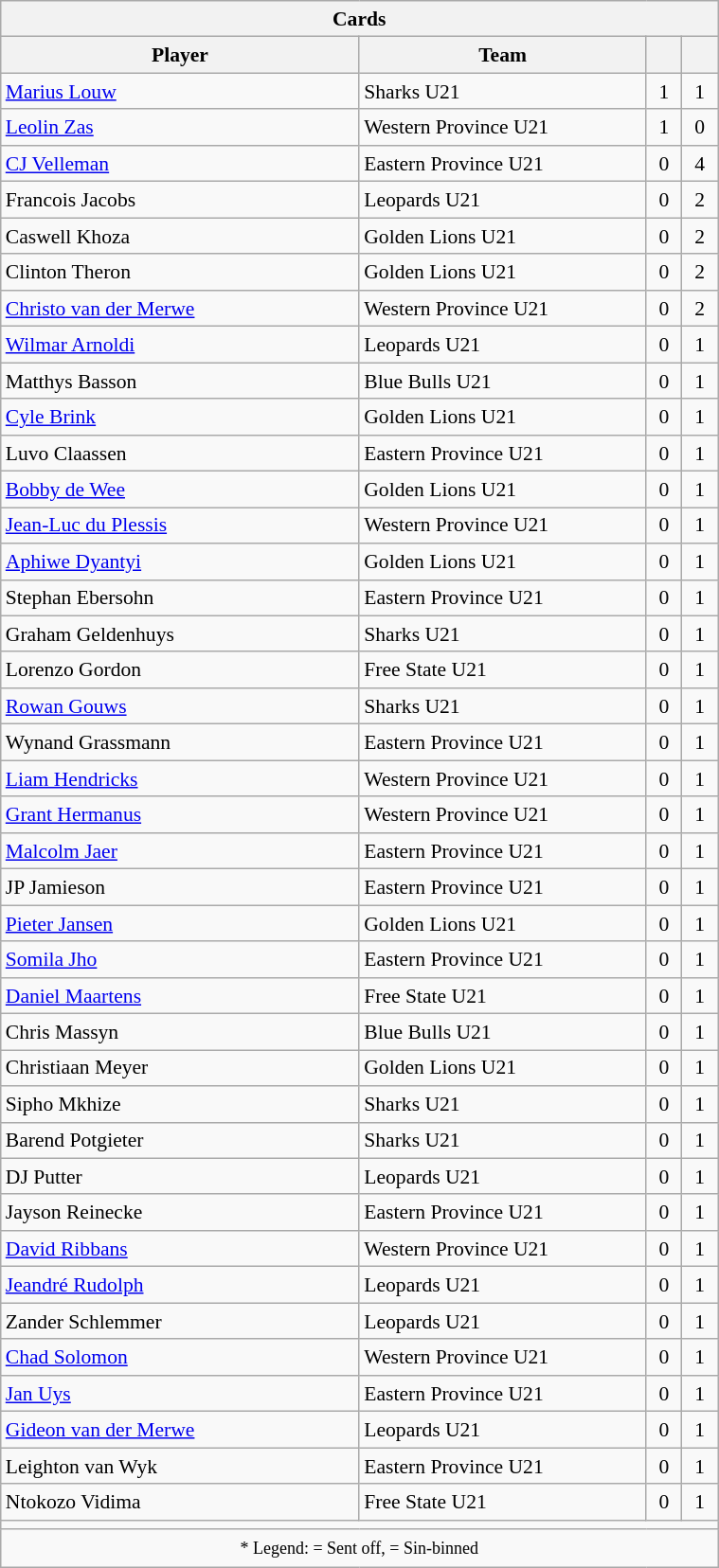<table class="wikitable sortable collapsible collapsed" style="text-align:center; line-height:130%; font-size:90%; width:40%;">
<tr>
<th colspan=4>Cards</th>
</tr>
<tr>
<th style="width:50%;">Player</th>
<th style="width:40%;">Team</th>
<th style="width:5%;"></th>
<th style="width:5%;"><br></th>
</tr>
<tr>
<td style="text-align:left;"><a href='#'>Marius Louw</a></td>
<td style="text-align:left;">Sharks U21</td>
<td>1</td>
<td>1</td>
</tr>
<tr>
<td style="text-align:left;"><a href='#'>Leolin Zas</a></td>
<td style="text-align:left;">Western Province U21</td>
<td>1</td>
<td>0</td>
</tr>
<tr>
<td style="text-align:left;"><a href='#'>CJ Velleman</a></td>
<td style="text-align:left;">Eastern Province U21</td>
<td>0</td>
<td>4</td>
</tr>
<tr>
<td style="text-align:left;">Francois Jacobs</td>
<td style="text-align:left;">Leopards U21</td>
<td>0</td>
<td>2</td>
</tr>
<tr>
<td style="text-align:left;">Caswell Khoza</td>
<td style="text-align:left;">Golden Lions U21</td>
<td>0</td>
<td>2</td>
</tr>
<tr>
<td style="text-align:left;">Clinton Theron</td>
<td style="text-align:left;">Golden Lions U21</td>
<td>0</td>
<td>2</td>
</tr>
<tr>
<td style="text-align:left;"><a href='#'>Christo van der Merwe</a></td>
<td style="text-align:left;">Western Province U21</td>
<td>0</td>
<td>2</td>
</tr>
<tr>
<td style="text-align:left;"><a href='#'>Wilmar Arnoldi</a></td>
<td style="text-align:left;">Leopards U21</td>
<td>0</td>
<td>1</td>
</tr>
<tr>
<td style="text-align:left;">Matthys Basson</td>
<td style="text-align:left;">Blue Bulls U21</td>
<td>0</td>
<td>1</td>
</tr>
<tr>
<td style="text-align:left;"><a href='#'>Cyle Brink</a></td>
<td style="text-align:left;">Golden Lions U21</td>
<td>0</td>
<td>1</td>
</tr>
<tr>
<td style="text-align:left;">Luvo Claassen</td>
<td style="text-align:left;">Eastern Province U21</td>
<td>0</td>
<td>1</td>
</tr>
<tr>
<td style="text-align:left;"><a href='#'>Bobby de Wee</a></td>
<td style="text-align:left;">Golden Lions U21</td>
<td>0</td>
<td>1</td>
</tr>
<tr>
<td style="text-align:left;"><a href='#'>Jean-Luc du Plessis</a></td>
<td style="text-align:left;">Western Province U21</td>
<td>0</td>
<td>1</td>
</tr>
<tr>
<td style="text-align:left;"><a href='#'>Aphiwe Dyantyi</a></td>
<td style="text-align:left;">Golden Lions U21</td>
<td>0</td>
<td>1</td>
</tr>
<tr>
<td style="text-align:left;">Stephan Ebersohn</td>
<td style="text-align:left;">Eastern Province U21</td>
<td>0</td>
<td>1</td>
</tr>
<tr>
<td style="text-align:left;">Graham Geldenhuys</td>
<td style="text-align:left;">Sharks U21</td>
<td>0</td>
<td>1</td>
</tr>
<tr>
<td style="text-align:left;">Lorenzo Gordon</td>
<td style="text-align:left;">Free State U21</td>
<td>0</td>
<td>1</td>
</tr>
<tr>
<td style="text-align:left;"><a href='#'>Rowan Gouws</a></td>
<td style="text-align:left;">Sharks U21</td>
<td>0</td>
<td>1</td>
</tr>
<tr>
<td style="text-align:left;">Wynand Grassmann</td>
<td style="text-align:left;">Eastern Province U21</td>
<td>0</td>
<td>1</td>
</tr>
<tr>
<td style="text-align:left;"><a href='#'>Liam Hendricks</a></td>
<td style="text-align:left;">Western Province U21</td>
<td>0</td>
<td>1</td>
</tr>
<tr>
<td style="text-align:left;"><a href='#'>Grant Hermanus</a></td>
<td style="text-align:left;">Western Province U21</td>
<td>0</td>
<td>1</td>
</tr>
<tr>
<td style="text-align:left;"><a href='#'>Malcolm Jaer</a></td>
<td style="text-align:left;">Eastern Province U21</td>
<td>0</td>
<td>1</td>
</tr>
<tr>
<td style="text-align:left;">JP Jamieson</td>
<td style="text-align:left;">Eastern Province U21</td>
<td>0</td>
<td>1</td>
</tr>
<tr>
<td style="text-align:left;"><a href='#'>Pieter Jansen</a></td>
<td style="text-align:left;">Golden Lions U21</td>
<td>0</td>
<td>1</td>
</tr>
<tr>
<td style="text-align:left;"><a href='#'>Somila Jho</a></td>
<td style="text-align:left;">Eastern Province U21</td>
<td>0</td>
<td>1</td>
</tr>
<tr>
<td style="text-align:left;"><a href='#'>Daniel Maartens</a></td>
<td style="text-align:left;">Free State U21</td>
<td>0</td>
<td>1</td>
</tr>
<tr>
<td style="text-align:left;">Chris Massyn</td>
<td style="text-align:left;">Blue Bulls U21</td>
<td>0</td>
<td>1</td>
</tr>
<tr>
<td style="text-align:left;">Christiaan Meyer</td>
<td style="text-align:left;">Golden Lions U21</td>
<td>0</td>
<td>1</td>
</tr>
<tr>
<td style="text-align:left;">Sipho Mkhize</td>
<td style="text-align:left;">Sharks U21</td>
<td>0</td>
<td>1</td>
</tr>
<tr>
<td style="text-align:left;">Barend Potgieter</td>
<td style="text-align:left;">Sharks U21</td>
<td>0</td>
<td>1</td>
</tr>
<tr>
<td style="text-align:left;">DJ Putter</td>
<td style="text-align:left;">Leopards U21</td>
<td>0</td>
<td>1</td>
</tr>
<tr>
<td style="text-align:left;">Jayson Reinecke</td>
<td style="text-align:left;">Eastern Province U21</td>
<td>0</td>
<td>1</td>
</tr>
<tr>
<td style="text-align:left;"><a href='#'>David Ribbans</a></td>
<td style="text-align:left;">Western Province U21</td>
<td>0</td>
<td>1</td>
</tr>
<tr>
<td style="text-align:left;"><a href='#'>Jeandré Rudolph</a></td>
<td style="text-align:left;">Leopards U21</td>
<td>0</td>
<td>1</td>
</tr>
<tr>
<td style="text-align:left;">Zander Schlemmer</td>
<td style="text-align:left;">Leopards U21</td>
<td>0</td>
<td>1</td>
</tr>
<tr>
<td style="text-align:left;"><a href='#'>Chad Solomon</a></td>
<td style="text-align:left;">Western Province U21</td>
<td>0</td>
<td>1</td>
</tr>
<tr>
<td style="text-align:left;"><a href='#'>Jan Uys</a></td>
<td style="text-align:left;">Eastern Province U21</td>
<td>0</td>
<td>1</td>
</tr>
<tr>
<td style="text-align:left;"><a href='#'>Gideon van der Merwe</a></td>
<td style="text-align:left;">Leopards U21</td>
<td>0</td>
<td>1</td>
</tr>
<tr>
<td style="text-align:left;">Leighton van Wyk</td>
<td style="text-align:left;">Eastern Province U21</td>
<td>0</td>
<td>1</td>
</tr>
<tr>
<td style="text-align:left;">Ntokozo Vidima</td>
<td style="text-align:left;">Free State U21</td>
<td>0</td>
<td>1</td>
</tr>
<tr>
<td colspan="4"></td>
</tr>
<tr>
<td colspan="4"><small>* Legend:  = Sent off,  = Sin-binned</small></td>
</tr>
</table>
